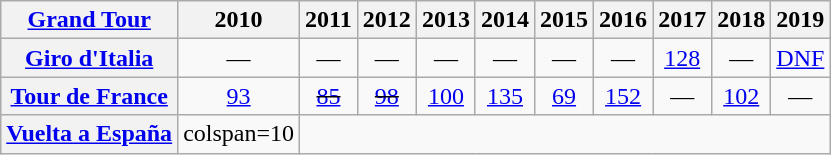<table class="wikitable plainrowheaders">
<tr>
<th scope="col"><a href='#'>Grand Tour</a></th>
<th scope="col">2010</th>
<th scope="col">2011</th>
<th scope="col">2012</th>
<th scope="col">2013</th>
<th scope="col">2014</th>
<th scope="col">2015</th>
<th scope="col">2016</th>
<th scope="col">2017</th>
<th scope="col">2018</th>
<th scope="col">2019</th>
</tr>
<tr style="text-align:center;">
<th scope="row"> <a href='#'>Giro d'Italia</a></th>
<td>—</td>
<td>—</td>
<td>—</td>
<td>—</td>
<td>—</td>
<td>—</td>
<td>—</td>
<td><a href='#'>128</a></td>
<td>—</td>
<td><a href='#'>DNF</a></td>
</tr>
<tr style="text-align:center;">
<th scope="row"> <a href='#'>Tour de France</a></th>
<td><a href='#'>93</a></td>
<td><s><a href='#'>85</a></s></td>
<td><s><a href='#'>98</a></s></td>
<td><a href='#'>100</a></td>
<td><a href='#'>135</a></td>
<td><a href='#'>69</a></td>
<td><a href='#'>152</a></td>
<td>—</td>
<td><a href='#'>102</a></td>
<td>—</td>
</tr>
<tr style="text-align:center;">
<th scope="row"> <a href='#'>Vuelta a España</a></th>
<td>colspan=10 </td>
</tr>
</table>
